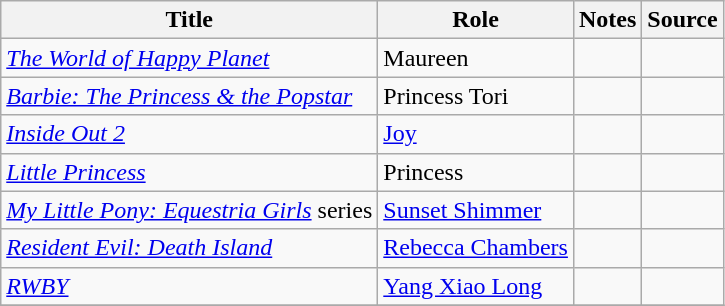<table class="wikitable sortable plainrowheaders">
<tr>
<th>Title</th>
<th>Role</th>
<th class="unsortable">Notes</th>
<th class="unsortable">Source</th>
</tr>
<tr>
<td><em><a href='#'>The World of Happy Planet</a></em></td>
<td>Maureen</td>
<td></td>
<td></td>
</tr>
<tr>
<td><em><a href='#'>Barbie: The Princess & the Popstar</a></em></td>
<td>Princess Tori</td>
<td></td>
<td></td>
</tr>
<tr>
<td><em><a href='#'>Inside Out 2</a></em></td>
<td><a href='#'>Joy</a></td>
<td></td>
<td></td>
</tr>
<tr>
<td><em><a href='#'>Little Princess</a></em></td>
<td>Princess</td>
<td></td>
<td></td>
</tr>
<tr>
<td><em><a href='#'>My Little Pony: Equestria Girls</a></em> series</td>
<td><a href='#'>Sunset Shimmer</a></td>
<td></td>
<td></td>
</tr>
<tr>
<td><em><a href='#'>Resident Evil: Death Island</a></em></td>
<td><a href='#'>Rebecca Chambers</a></td>
<td></td>
<td></td>
</tr>
<tr>
<td><em><a href='#'>RWBY</a></em></td>
<td><a href='#'>Yang Xiao Long</a></td>
<td></td>
<td></td>
</tr>
<tr>
</tr>
</table>
